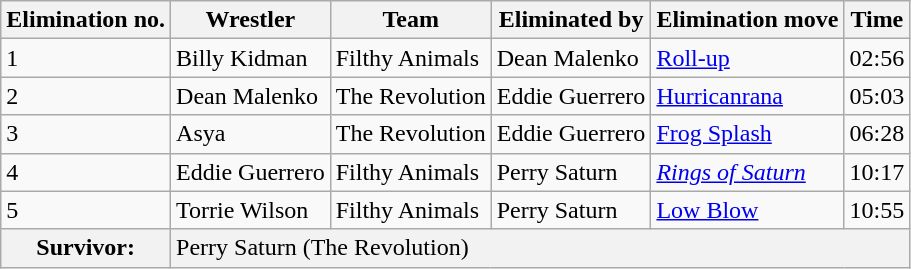<table class="wikitable">
<tr>
<th>Elimination no.</th>
<th>Wrestler</th>
<th>Team</th>
<th>Eliminated by</th>
<th>Elimination move</th>
<th>Time</th>
</tr>
<tr>
<td>1</td>
<td>Billy Kidman</td>
<td>Filthy Animals</td>
<td>Dean Malenko</td>
<td><a href='#'>Roll-up</a></td>
<td>02:56</td>
</tr>
<tr>
<td>2</td>
<td>Dean Malenko</td>
<td>The Revolution</td>
<td>Eddie Guerrero</td>
<td><a href='#'>Hurricanrana</a></td>
<td>05:03</td>
</tr>
<tr>
<td>3</td>
<td>Asya</td>
<td>The Revolution</td>
<td>Eddie Guerrero</td>
<td><a href='#'>Frog Splash</a></td>
<td>06:28</td>
</tr>
<tr>
<td>4</td>
<td>Eddie Guerrero</td>
<td>Filthy Animals</td>
<td>Perry Saturn</td>
<td><em><a href='#'>Rings of Saturn</a></em></td>
<td>10:17</td>
</tr>
<tr>
<td>5</td>
<td>Torrie Wilson</td>
<td>Filthy Animals</td>
<td>Perry Saturn</td>
<td><a href='#'>Low Blow</a></td>
<td>10:55</td>
</tr>
<tr>
<th>Survivor:</th>
<td colspan="5" bgcolor="#f2f2f2">Perry Saturn (The Revolution)</td>
</tr>
</table>
